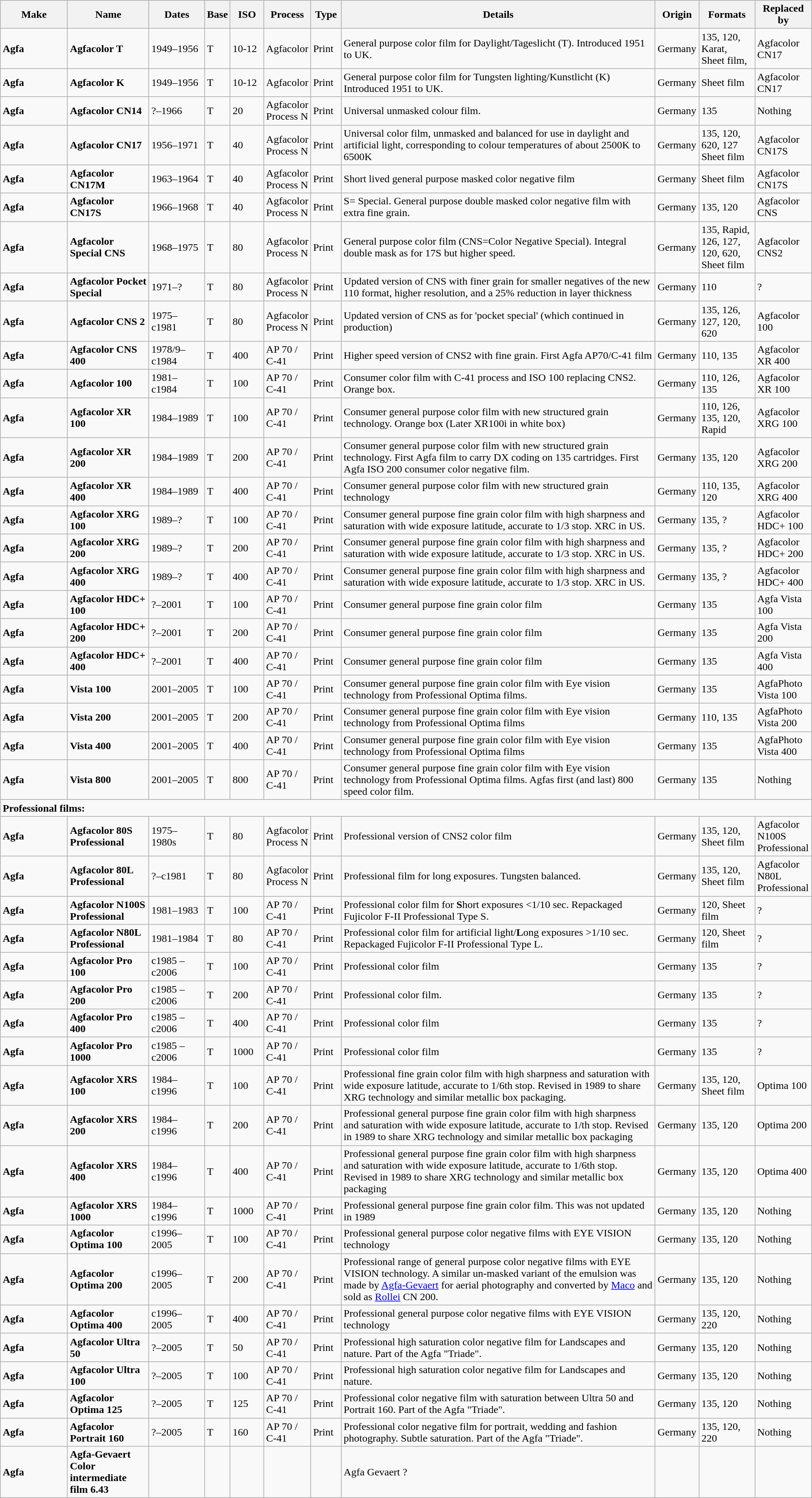<table class="wikitable">
<tr>
<th scope="col" style="width: 100px;">Make</th>
<th scope="col" style="width: 120px;">Name</th>
<th scope="col" style="width: 80px;">Dates</th>
<th scope="col" style="width: 30px;">Base</th>
<th scope="col" style="width: 45px;">ISO</th>
<th scope="col" style="width: 40px;">Process</th>
<th scope="col" style="width: 40px;">Type</th>
<th scope="col" style="width: 500px;">Details</th>
<th scope="col" style="width: 60px;">Origin</th>
<th scope="col" style="width: 80px;">Formats</th>
<th scope="col" style="width: 80px;">Replaced by</th>
</tr>
<tr>
<td><strong>Agfa</strong></td>
<td><strong>Agfacolor T</strong></td>
<td>1949–1956</td>
<td>T</td>
<td>10-12</td>
<td>Agfacolor</td>
<td>Print</td>
<td>General purpose color film for Daylight/Tageslicht (T). Introduced 1951 to UK.</td>
<td>Germany</td>
<td>135, 120, Karat, Sheet film,</td>
<td>Agfacolor CN17</td>
</tr>
<tr>
<td><strong>Agfa</strong></td>
<td><strong>Agfacolor K</strong></td>
<td>1949–1956</td>
<td>T</td>
<td>10-12</td>
<td>Agfacolor</td>
<td>Print</td>
<td>General purpose color film for Tungsten lighting/Kunstlicht (K) Introduced 1951 to UK.</td>
<td>Germany</td>
<td>Sheet film</td>
<td>Agfacolor  CN17</td>
</tr>
<tr>
<td><strong>Agfa</strong></td>
<td><strong>Agfacolor CN14</strong></td>
<td>?–1966</td>
<td>T</td>
<td>20</td>
<td>Agfacolor Process N</td>
<td>Print</td>
<td>Universal unmasked colour film.</td>
<td>Germany</td>
<td>135</td>
<td>Nothing</td>
</tr>
<tr>
<td><strong>Agfa</strong></td>
<td><strong>Agfacolor CN17</strong></td>
<td>1956–1971</td>
<td>T</td>
<td>40</td>
<td>Agfacolor Process N</td>
<td>Print</td>
<td>Universal color film, unmasked and balanced for use in daylight and artificial light, corresponding to colour temperatures of about 2500K to 6500K</td>
<td>Germany</td>
<td>135, 120, 620, 127 Sheet film</td>
<td>Agfacolor  CN17S</td>
</tr>
<tr>
<td><strong>Agfa</strong></td>
<td><strong>Agfacolor CN17M</strong></td>
<td>1963–1964</td>
<td>T</td>
<td>40</td>
<td>Agfacolor Process N</td>
<td>Print</td>
<td>Short lived general purpose masked color negative film</td>
<td>Germany</td>
<td>Sheet film</td>
<td>Agfacolor  CN17S</td>
</tr>
<tr>
<td><strong>Agfa</strong></td>
<td><strong>Agfacolor CN17S</strong></td>
<td>1966–1968</td>
<td>T</td>
<td>40</td>
<td>Agfacolor Process N</td>
<td>Print</td>
<td>S= Special. General purpose double masked color negative film with extra fine grain.</td>
<td>Germany</td>
<td>135, 120</td>
<td>Agfacolor  CNS</td>
</tr>
<tr>
<td><strong>Agfa</strong></td>
<td><strong>Agfacolor Special CNS</strong></td>
<td>1968–1975</td>
<td>T</td>
<td>80</td>
<td>Agfacolor Process N</td>
<td>Print</td>
<td>General purpose color film (CNS=Color Negative Special). Integral double mask as for 17S but higher speed.</td>
<td>Germany</td>
<td>135, Rapid, 126, 127, 120, 620, Sheet film</td>
<td>Agfacolor  CNS2</td>
</tr>
<tr>
<td><strong>Agfa</strong></td>
<td><strong>Agfacolor Pocket Special</strong></td>
<td>1971–?</td>
<td>T</td>
<td>80</td>
<td>Agfacolor Process N</td>
<td>Print</td>
<td>Updated version of CNS with finer grain for smaller negatives of the new 110 format, higher resolution, and a 25% reduction in layer thickness</td>
<td>Germany</td>
<td>110</td>
<td>?</td>
</tr>
<tr>
<td><strong>Agfa</strong></td>
<td><strong>Agfacolor CNS 2</strong></td>
<td>1975–c1981</td>
<td>T</td>
<td>80</td>
<td>Agfacolor Process N</td>
<td>Print</td>
<td>Updated version of CNS as for 'pocket special' (which continued in production)</td>
<td>Germany</td>
<td>135, 126, 127, 120, 620</td>
<td>Agfacolor 100</td>
</tr>
<tr>
<td><strong>Agfa</strong></td>
<td><strong>Agfacolor CNS 400</strong></td>
<td>1978/9–c1984</td>
<td>T</td>
<td>400</td>
<td>AP 70 / C-41</td>
<td>Print</td>
<td>Higher speed version of CNS2 with fine grain. First Agfa AP70/C-41 film</td>
<td>Germany</td>
<td>110, 135</td>
<td>Agfacolor  XR 400</td>
</tr>
<tr>
<td><strong>Agfa</strong></td>
<td><strong>Agfacolor 100</strong></td>
<td>1981–c1984</td>
<td>T</td>
<td>100</td>
<td>AP 70 / C-41</td>
<td>Print</td>
<td>Consumer color film with C-41 process and ISO 100 replacing CNS2. Orange box.</td>
<td>Germany</td>
<td>110, 126, 135</td>
<td>Agfacolor  XR 100</td>
</tr>
<tr>
<td><strong>Agfa</strong></td>
<td><strong>Agfacolor XR 100</strong></td>
<td>1984–1989</td>
<td>T</td>
<td>100</td>
<td>AP 70 / C-41</td>
<td>Print</td>
<td>Consumer general purpose color film with new structured grain technology. Orange box (Later XR100i in white box)</td>
<td>Germany</td>
<td>110, 126, 135, 120, Rapid</td>
<td>Agfacolor  XRG 100</td>
</tr>
<tr>
<td><strong>Agfa</strong></td>
<td><strong>Agfacolor XR 200</strong></td>
<td>1984–1989</td>
<td>T</td>
<td>200</td>
<td>AP 70 / C-41</td>
<td>Print</td>
<td>Consumer general purpose color film with new structured grain technology. First Agfa film to carry DX coding on 135 cartridges. First Agfa ISO 200 consumer color negative film.</td>
<td>Germany</td>
<td>135, 120</td>
<td>Agfacolor  XRG 200</td>
</tr>
<tr>
<td><strong>Agfa</strong></td>
<td><strong>Agfacolor XR 400</strong></td>
<td>1984–1989</td>
<td>T</td>
<td>400</td>
<td>AP 70 / C-41</td>
<td>Print</td>
<td>Consumer general purpose color film with new structured grain technology</td>
<td>Germany</td>
<td>110, 135, 120</td>
<td>Agfacolor  XRG 400</td>
</tr>
<tr>
<td><strong>Agfa</strong></td>
<td><strong>Agfacolor XRG 100</strong></td>
<td>1989–?</td>
<td>T</td>
<td>100</td>
<td>AP 70 / C-41</td>
<td>Print</td>
<td>Consumer general purpose fine grain color film with high sharpness and saturation with wide exposure latitude, accurate to 1/3 stop. XRC in US.</td>
<td>Germany</td>
<td>135, ?</td>
<td>Agfacolor  HDC+ 100</td>
</tr>
<tr>
<td><strong>Agfa</strong></td>
<td><strong>Agfacolor XRG 200</strong></td>
<td>1989–?</td>
<td>T</td>
<td>200</td>
<td>AP 70 / C-41</td>
<td>Print</td>
<td>Consumer general purpose fine grain color film with high sharpness and saturation with wide exposure latitude, accurate to 1/3 stop. XRC in US.</td>
<td>Germany</td>
<td>135, ?</td>
<td>Agfacolor  HDC+ 200</td>
</tr>
<tr>
<td><strong>Agfa</strong></td>
<td><strong>Agfacolor XRG 400</strong></td>
<td>1989–?</td>
<td>T</td>
<td>400</td>
<td>AP 70 / C-41</td>
<td>Print</td>
<td>Consumer general purpose fine grain color film with high sharpness and saturation with wide exposure latitude, accurate to 1/3 stop. XRC in US.</td>
<td>Germany</td>
<td>135, ?</td>
<td>Agfacolor  HDC+ 400</td>
</tr>
<tr>
<td><strong>Agfa</strong></td>
<td><strong>Agfacolor HDC+ 100</strong></td>
<td>?–2001</td>
<td>T</td>
<td>100</td>
<td>AP 70 / C-41</td>
<td>Print</td>
<td>Consumer general purpose fine grain color film</td>
<td>Germany</td>
<td>135</td>
<td>Agfa Vista 100</td>
</tr>
<tr>
<td><strong>Agfa</strong></td>
<td><strong>Agfacolor HDC+ 200</strong></td>
<td>?–2001</td>
<td>T</td>
<td>200</td>
<td>AP 70 / C-41</td>
<td>Print</td>
<td>Consumer general purpose fine grain color film</td>
<td>Germany</td>
<td>135</td>
<td>Agfa Vista 200</td>
</tr>
<tr>
<td><strong>Agfa</strong></td>
<td><strong>Agfacolor HDC+ 400</strong></td>
<td>?–2001</td>
<td>T</td>
<td>400</td>
<td>AP 70 / C-41</td>
<td>Print</td>
<td>Consumer general purpose fine grain color film</td>
<td>Germany</td>
<td>135</td>
<td>Agfa Vista 400</td>
</tr>
<tr>
<td><strong>Agfa</strong></td>
<td><strong>Vista 100</strong></td>
<td>2001–2005</td>
<td>T</td>
<td>100</td>
<td>AP 70 / C-41</td>
<td>Print</td>
<td>Consumer general purpose fine grain color film with Eye vision technology from Professional Optima films.</td>
<td>Germany</td>
<td>135</td>
<td>AgfaPhoto Vista 100</td>
</tr>
<tr>
<td><strong>Agfa</strong></td>
<td><strong>Vista 200</strong></td>
<td>2001–2005</td>
<td>T</td>
<td>200</td>
<td>AP 70 / C-41</td>
<td>Print</td>
<td>Consumer general purpose fine grain color film with Eye vision technology from Professional Optima films</td>
<td>Germany</td>
<td>110, 135</td>
<td>AgfaPhoto Vista 200</td>
</tr>
<tr>
<td><strong>Agfa</strong></td>
<td><strong>Vista 400</strong></td>
<td>2001–2005</td>
<td>T</td>
<td>400</td>
<td>AP 70 / C-41</td>
<td>Print</td>
<td>Consumer general purpose fine grain color film with Eye vision technology from Professional Optima films</td>
<td>Germany</td>
<td>135</td>
<td>AgfaPhoto Vista 400</td>
</tr>
<tr>
<td><strong>Agfa</strong></td>
<td><strong>Vista 800</strong></td>
<td>2001–2005</td>
<td>T</td>
<td>800</td>
<td>AP 70 / C-41</td>
<td>Print</td>
<td>Consumer general purpose fine grain color film with Eye vision technology from Professional Optima films. Agfas first (and last) 800 speed color film.</td>
<td>Germany</td>
<td>135</td>
<td>Nothing</td>
</tr>
<tr>
<td colspan="11"><strong>Professional films:</strong></td>
</tr>
<tr>
<td><strong>Agfa</strong></td>
<td><strong>Agfacolor 80S Professional</strong></td>
<td>1975–1980s</td>
<td>T</td>
<td>80</td>
<td>Agfacolor Process N</td>
<td>Print</td>
<td>Professional version of CNS2 color film</td>
<td>Germany</td>
<td>135, 120, Sheet film</td>
<td>Agfacolor N100S Professional</td>
</tr>
<tr>
<td><strong>Agfa</strong></td>
<td><strong>Agfacolor 80L Professional</strong></td>
<td>?–c1981</td>
<td>T</td>
<td>80</td>
<td>Agfacolor Process N</td>
<td>Print</td>
<td>Professional film for long exposures. Tungsten balanced.</td>
<td>Germany</td>
<td>135, 120, Sheet film</td>
<td>Agfacolor N80L Professional</td>
</tr>
<tr>
<td><strong>Agfa</strong></td>
<td><strong>Agfacolor N100S Professional</strong></td>
<td>1981–1983</td>
<td>T</td>
<td>100</td>
<td>AP 70 / C-41</td>
<td>Print</td>
<td>Professional color film for <strong>S</strong>hort exposures <1/10 sec. Repackaged Fujicolor F-II Professional Type S.</td>
<td>Germany</td>
<td>120, Sheet film</td>
<td>?</td>
</tr>
<tr>
<td><strong>Agfa</strong></td>
<td><strong>Agfacolor N80L Professional</strong></td>
<td>1981–1984</td>
<td>T</td>
<td>80</td>
<td>AP 70 / C-41</td>
<td>Print</td>
<td>Professional color film for artificial light/<strong>L</strong>ong exposures >1/10 sec. Repackaged Fujicolor F-II Professional Type L.</td>
<td>Germany</td>
<td>120, Sheet film</td>
<td>?</td>
</tr>
<tr>
<td><strong>Agfa</strong></td>
<td><strong>Agfacolor Pro 100</strong></td>
<td>c1985 –c2006</td>
<td>T</td>
<td>100</td>
<td>AP 70 / C-41</td>
<td>Print</td>
<td>Professional color film</td>
<td>Germany</td>
<td>135</td>
<td>?</td>
</tr>
<tr>
<td><strong>Agfa</strong></td>
<td><strong>Agfacolor Pro 200</strong></td>
<td>c1985 –c2006</td>
<td>T</td>
<td>200</td>
<td>AP 70 / C-41</td>
<td>Print</td>
<td>Professional color film.</td>
<td>Germany</td>
<td>135</td>
<td>?</td>
</tr>
<tr>
<td><strong>Agfa</strong></td>
<td><strong>Agfacolor Pro 400</strong></td>
<td>c1985 –c2006</td>
<td>T</td>
<td>400</td>
<td>AP 70 / C-41</td>
<td>Print</td>
<td>Professional color film</td>
<td>Germany</td>
<td>135</td>
<td>?</td>
</tr>
<tr>
<td><strong>Agfa</strong></td>
<td><strong>Agfacolor Pro 1000</strong></td>
<td>c1985 –c2006</td>
<td>T</td>
<td>1000</td>
<td>AP 70 / C-41</td>
<td>Print</td>
<td>Professional color film</td>
<td>Germany</td>
<td>135</td>
<td>?</td>
</tr>
<tr>
<td><strong>Agfa</strong></td>
<td><strong>Agfacolor XRS 100</strong></td>
<td>1984–c1996</td>
<td>T</td>
<td>100</td>
<td>AP 70 / C-41</td>
<td>Print</td>
<td>Professional fine grain color film with high sharpness and saturation with wide exposure latitude, accurate to 1/6th stop. Revised in 1989 to share XRG technology and similar metallic box packaging.</td>
<td>Germany</td>
<td>135, 120, Sheet film</td>
<td>Optima 100</td>
</tr>
<tr>
<td><strong>Agfa</strong></td>
<td><strong>Agfacolor XRS 200</strong></td>
<td>1984–c1996</td>
<td>T</td>
<td>200</td>
<td>AP 70 / C-41</td>
<td>Print</td>
<td>Professional general purpose fine grain color film with high sharpness and saturation with wide exposure latitude, accurate to 1/th stop. Revised in 1989 to share XRG technology and similar metallic box packaging</td>
<td>Germany</td>
<td>135, 120</td>
<td>Optima 200</td>
</tr>
<tr>
<td><strong>Agfa</strong></td>
<td><strong>Agfacolor XRS 400</strong></td>
<td>1984–c1996</td>
<td>T</td>
<td>400</td>
<td>AP 70 / C-41</td>
<td>Print</td>
<td>Professional general purpose fine grain color film with high sharpness and saturation with wide exposure latitude, accurate to 1/6th stop. Revised in 1989 to share XRG technology and similar metallic box packaging</td>
<td>Germany</td>
<td>135, 120</td>
<td>Optima 400</td>
</tr>
<tr>
<td><strong>Agfa</strong></td>
<td><strong>Agfacolor XRS 1000</strong></td>
<td>1984–c1996</td>
<td>T</td>
<td>1000</td>
<td>AP 70 / C-41</td>
<td>Print</td>
<td>Professional general purpose fine grain color film. This was not updated in 1989</td>
<td>Germany</td>
<td>135, 120</td>
<td>Nothing</td>
</tr>
<tr>
<td><strong>Agfa</strong></td>
<td><strong>Agfacolor Optima 100</strong></td>
<td>c1996–2005</td>
<td>T</td>
<td>100</td>
<td>AP 70 / C-41</td>
<td>Print</td>
<td>Professional general purpose color negative films with EYE VISION technology</td>
<td>Germany</td>
<td>135, 120</td>
<td>Nothing</td>
</tr>
<tr>
<td><strong>Agfa</strong></td>
<td><strong>Agfacolor Optima 200</strong></td>
<td>c1996–2005</td>
<td>T</td>
<td>200</td>
<td>AP 70 / C-41</td>
<td>Print</td>
<td>Professional range of general purpose color negative films with EYE VISION technology. A similar un-masked variant of the emulsion was made by <a href='#'>Agfa-Gevaert</a> for aerial photography and converted by <a href='#'>Maco</a> and sold as <a href='#'>Rollei</a> CN 200.</td>
<td>Germany</td>
<td>135, 120</td>
<td>Nothing</td>
</tr>
<tr>
<td><strong>Agfa</strong></td>
<td><strong>Agfacolor Optima 400</strong></td>
<td>c1996–2005</td>
<td>T</td>
<td>400</td>
<td>AP 70 / C-41</td>
<td>Print</td>
<td>Professional general purpose color negative films with EYE VISION technology</td>
<td>Germany</td>
<td>135, 120, 220</td>
<td>Nothing</td>
</tr>
<tr>
<td><strong>Agfa</strong></td>
<td><strong>Agfacolor Ultra 50</strong></td>
<td>?–2005</td>
<td>T</td>
<td>50</td>
<td>AP 70 / C-41</td>
<td>Print</td>
<td>Professional high saturation color negative film for Landscapes and nature. Part of the Agfa "Triade".</td>
<td>Germany</td>
<td>135, 120</td>
<td>Nothing</td>
</tr>
<tr>
<td><strong>Agfa</strong></td>
<td><strong>Agfacolor Ultra 100</strong></td>
<td>?–2005</td>
<td>T</td>
<td>100</td>
<td>AP 70 / C-41</td>
<td>Print</td>
<td>Professional high saturation color negative film for Landscapes and nature.</td>
<td>Germany</td>
<td>135, 120</td>
<td>Nothing</td>
</tr>
<tr>
<td><strong>Agfa</strong></td>
<td><strong>Agfacolor Optima 125</strong></td>
<td>?–2005</td>
<td>T</td>
<td>125</td>
<td>AP 70 / C-41</td>
<td>Print</td>
<td>Professional color negative film with saturation between Ultra 50 and Portrait 160. Part of the Agfa "Triade".</td>
<td>Germany</td>
<td>135, 120</td>
<td>Nothing</td>
</tr>
<tr>
<td><strong>Agfa</strong></td>
<td><strong>Agfacolor Portrait 160</strong></td>
<td>?–2005</td>
<td>T</td>
<td>160</td>
<td>AP 70 / C-41</td>
<td>Print</td>
<td>Professional color negative film for portrait, wedding and fashion photography. Subtle saturation. Part of the Agfa "Triade".</td>
<td>Germany</td>
<td>135, 120, 220</td>
<td>Nothing</td>
</tr>
<tr>
<td><strong>Agfa</strong></td>
<td><strong>Agfa-Gevaert Color intermediate film 6.43 </strong></td>
<td></td>
<td></td>
<td></td>
<td></td>
<td></td>
<td>Agfa Gevaert ?</td>
<td></td>
<td></td>
<td></td>
</tr>
</table>
